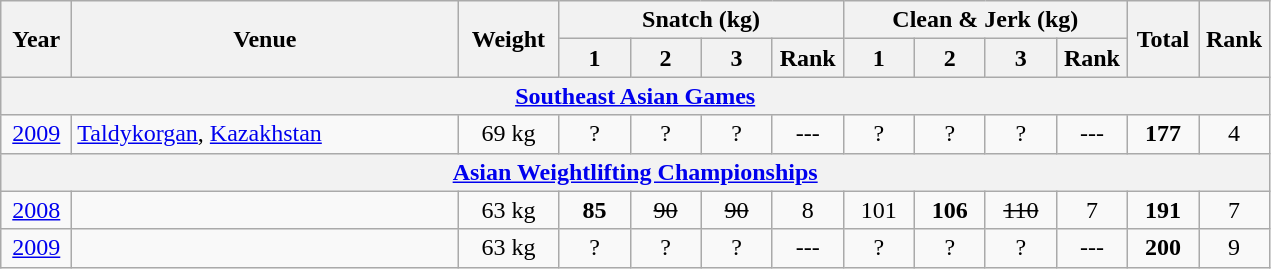<table class = "wikitable" style="text-align:center;">
<tr>
<th rowspan=2 width=40>Year</th>
<th rowspan=2 width=250>Venue</th>
<th rowspan=2 width=60>Weight</th>
<th colspan=4>Snatch (kg)</th>
<th colspan=4>Clean & Jerk (kg)</th>
<th rowspan=2 width=40>Total</th>
<th rowspan=2 width=40>Rank</th>
</tr>
<tr>
<th width=40>1</th>
<th width=40>2</th>
<th width=40>3</th>
<th width=40>Rank</th>
<th width=40>1</th>
<th width=40>2</th>
<th width=40>3</th>
<th width=40>Rank</th>
</tr>
<tr>
<th colspan=13><a href='#'>Southeast Asian Games</a></th>
</tr>
<tr>
<td><a href='#'>2009</a></td>
<td align=left> <a href='#'>Taldykorgan</a>, <a href='#'>Kazakhstan</a></td>
<td>69 kg</td>
<td>?</td>
<td>?</td>
<td>?</td>
<td>---</td>
<td>?</td>
<td>?</td>
<td>?</td>
<td>---</td>
<td><strong>177</strong></td>
<td>4</td>
</tr>
<tr>
<th colspan=13><a href='#'>Asian Weightlifting Championships</a></th>
</tr>
<tr>
<td><a href='#'>2008</a></td>
<td></td>
<td>63 kg</td>
<td><strong>85</strong></td>
<td><s> 90</s></td>
<td><s> 90</s></td>
<td>8</td>
<td>101</td>
<td><strong>106</strong></td>
<td><s>110</s></td>
<td>7</td>
<td><strong>191</strong></td>
<td>7</td>
</tr>
<tr>
<td><a href='#'>2009</a></td>
<td></td>
<td>63 kg</td>
<td>?</td>
<td>?</td>
<td>?</td>
<td>---</td>
<td>?</td>
<td>?</td>
<td>?</td>
<td>---</td>
<td><strong>200</strong></td>
<td>9</td>
</tr>
</table>
